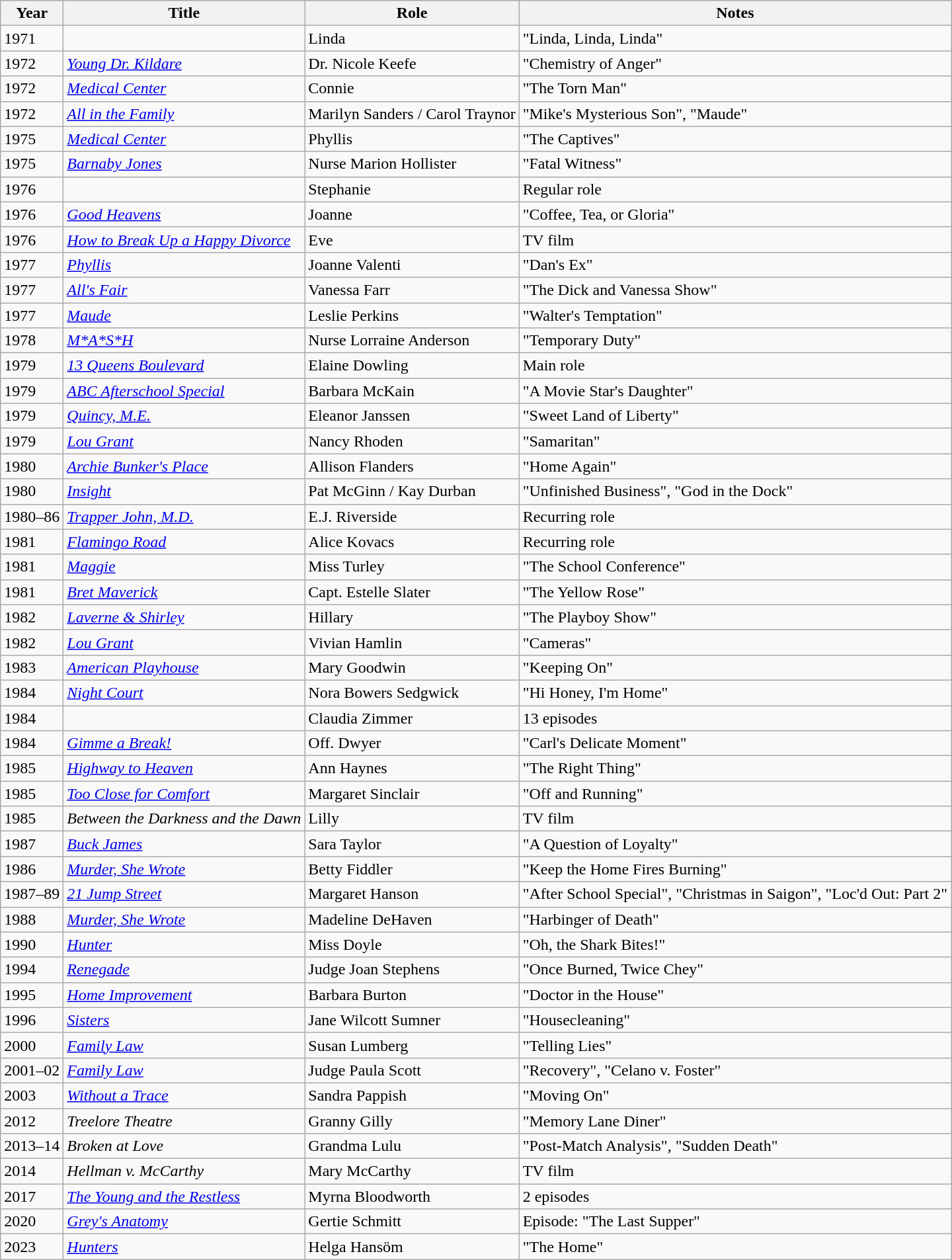<table class="wikitable sortable">
<tr>
<th>Year</th>
<th>Title</th>
<th>Role</th>
<th class="unsortable">Notes</th>
</tr>
<tr>
<td>1971</td>
<td><em></em></td>
<td>Linda</td>
<td>"Linda, Linda, Linda"</td>
</tr>
<tr>
<td>1972</td>
<td><em><a href='#'>Young Dr. Kildare</a></em></td>
<td>Dr. Nicole Keefe</td>
<td>"Chemistry of Anger"</td>
</tr>
<tr>
<td>1972</td>
<td><em><a href='#'>Medical Center</a></em></td>
<td>Connie</td>
<td>"The Torn Man"</td>
</tr>
<tr>
<td>1972</td>
<td><em><a href='#'>All in the Family</a></em></td>
<td>Marilyn Sanders / Carol Traynor</td>
<td>"Mike's Mysterious Son", "Maude"</td>
</tr>
<tr>
<td>1975</td>
<td><em><a href='#'>Medical Center</a></em></td>
<td>Phyllis</td>
<td>"The Captives"</td>
</tr>
<tr>
<td>1975</td>
<td><em><a href='#'>Barnaby Jones</a></em></td>
<td>Nurse Marion Hollister</td>
<td>"Fatal Witness"</td>
</tr>
<tr>
<td>1976</td>
<td><em></em></td>
<td>Stephanie</td>
<td>Regular role</td>
</tr>
<tr>
<td>1976</td>
<td><em><a href='#'>Good Heavens</a></em></td>
<td>Joanne</td>
<td>"Coffee, Tea, or Gloria"</td>
</tr>
<tr>
<td>1976</td>
<td><em><a href='#'>How to Break Up a Happy Divorce</a></em></td>
<td>Eve</td>
<td>TV film</td>
</tr>
<tr>
<td>1977</td>
<td><em><a href='#'>Phyllis</a></em></td>
<td>Joanne Valenti</td>
<td>"Dan's Ex"</td>
</tr>
<tr>
<td>1977</td>
<td><em><a href='#'>All's Fair</a></em></td>
<td>Vanessa Farr</td>
<td>"The Dick and Vanessa Show"</td>
</tr>
<tr>
<td>1977</td>
<td><em><a href='#'>Maude</a></em></td>
<td>Leslie Perkins</td>
<td>"Walter's Temptation"</td>
</tr>
<tr>
<td>1978</td>
<td><em><a href='#'>M*A*S*H</a></em></td>
<td>Nurse Lorraine Anderson</td>
<td>"Temporary Duty"</td>
</tr>
<tr>
<td>1979</td>
<td><em><a href='#'>13 Queens Boulevard</a></em></td>
<td>Elaine Dowling</td>
<td>Main role</td>
</tr>
<tr>
<td>1979</td>
<td><em><a href='#'>ABC Afterschool Special</a></em></td>
<td>Barbara McKain</td>
<td>"A Movie Star's Daughter"</td>
</tr>
<tr>
<td>1979</td>
<td><em><a href='#'>Quincy, M.E.</a></em></td>
<td>Eleanor Janssen</td>
<td>"Sweet Land of Liberty"</td>
</tr>
<tr>
<td>1979</td>
<td><em><a href='#'>Lou Grant</a></em></td>
<td>Nancy Rhoden</td>
<td>"Samaritan"</td>
</tr>
<tr>
<td>1980</td>
<td><em><a href='#'>Archie Bunker's Place</a></em></td>
<td>Allison Flanders</td>
<td>"Home Again"</td>
</tr>
<tr>
<td>1980</td>
<td><em><a href='#'>Insight</a></em></td>
<td>Pat McGinn / Kay Durban</td>
<td>"Unfinished Business", "God in the Dock"</td>
</tr>
<tr>
<td>1980–86</td>
<td><em><a href='#'>Trapper John, M.D.</a></em></td>
<td>E.J. Riverside</td>
<td>Recurring role</td>
</tr>
<tr>
<td>1981</td>
<td><em><a href='#'>Flamingo Road</a></em></td>
<td>Alice Kovacs</td>
<td>Recurring role</td>
</tr>
<tr>
<td>1981</td>
<td><em><a href='#'>Maggie</a></em></td>
<td>Miss Turley</td>
<td>"The School Conference"</td>
</tr>
<tr>
<td>1981</td>
<td><em><a href='#'>Bret Maverick</a></em></td>
<td>Capt. Estelle Slater</td>
<td>"The Yellow Rose"</td>
</tr>
<tr>
<td>1982</td>
<td><em><a href='#'>Laverne & Shirley</a></em></td>
<td>Hillary</td>
<td>"The Playboy Show"</td>
</tr>
<tr>
<td>1982</td>
<td><em><a href='#'>Lou Grant</a></em></td>
<td>Vivian Hamlin</td>
<td>"Cameras"</td>
</tr>
<tr>
<td>1983</td>
<td><em><a href='#'>American Playhouse</a></em></td>
<td>Mary Goodwin</td>
<td>"Keeping On"</td>
</tr>
<tr>
<td>1984</td>
<td><em><a href='#'>Night Court</a></em></td>
<td>Nora Bowers Sedgwick</td>
<td>"Hi Honey, I'm Home"</td>
</tr>
<tr>
<td>1984</td>
<td><em></em></td>
<td>Claudia Zimmer</td>
<td>13 episodes</td>
</tr>
<tr>
<td>1984</td>
<td><em><a href='#'>Gimme a Break!</a></em></td>
<td>Off. Dwyer</td>
<td>"Carl's Delicate Moment"</td>
</tr>
<tr>
<td>1985</td>
<td><em><a href='#'>Highway to Heaven</a></em></td>
<td>Ann Haynes</td>
<td>"The Right Thing"</td>
</tr>
<tr>
<td>1985</td>
<td><em><a href='#'>Too Close for Comfort</a></em></td>
<td>Margaret Sinclair</td>
<td>"Off and Running"</td>
</tr>
<tr>
<td>1985</td>
<td><em>Between the Darkness and the Dawn</em></td>
<td>Lilly</td>
<td>TV film</td>
</tr>
<tr>
<td>1987</td>
<td><em><a href='#'>Buck James</a></em></td>
<td>Sara Taylor</td>
<td>"A Question of Loyalty"</td>
</tr>
<tr>
<td>1986</td>
<td><em><a href='#'>Murder, She Wrote</a></em></td>
<td>Betty Fiddler</td>
<td>"Keep the Home Fires Burning"</td>
</tr>
<tr>
<td>1987–89</td>
<td><em><a href='#'>21 Jump Street</a></em></td>
<td>Margaret Hanson</td>
<td>"After School Special", "Christmas in Saigon", "Loc'd Out: Part 2"</td>
</tr>
<tr>
<td>1988</td>
<td><em><a href='#'>Murder, She Wrote</a></em></td>
<td>Madeline DeHaven</td>
<td>"Harbinger of Death"</td>
</tr>
<tr>
<td>1990</td>
<td><em><a href='#'>Hunter</a></em></td>
<td>Miss Doyle</td>
<td>"Oh, the Shark Bites!"</td>
</tr>
<tr>
<td>1994</td>
<td><em><a href='#'>Renegade</a></em></td>
<td>Judge Joan Stephens</td>
<td>"Once Burned, Twice Chey"</td>
</tr>
<tr>
<td>1995</td>
<td><em><a href='#'>Home Improvement</a></em></td>
<td>Barbara Burton</td>
<td>"Doctor in the House"</td>
</tr>
<tr>
<td>1996</td>
<td><em><a href='#'>Sisters</a></em></td>
<td>Jane Wilcott Sumner</td>
<td>"Housecleaning"</td>
</tr>
<tr>
<td>2000</td>
<td><em><a href='#'>Family Law</a></em></td>
<td>Susan Lumberg</td>
<td>"Telling Lies"</td>
</tr>
<tr>
<td>2001–02</td>
<td><em><a href='#'>Family Law</a></em></td>
<td>Judge Paula Scott</td>
<td>"Recovery", "Celano v. Foster"</td>
</tr>
<tr>
<td>2003</td>
<td><em><a href='#'>Without a Trace</a></em></td>
<td>Sandra Pappish</td>
<td>"Moving On"</td>
</tr>
<tr>
<td>2012</td>
<td><em>Treelore Theatre</em></td>
<td>Granny Gilly</td>
<td>"Memory Lane Diner"</td>
</tr>
<tr>
<td>2013–14</td>
<td><em>Broken at Love</em></td>
<td>Grandma Lulu</td>
<td>"Post-Match Analysis", "Sudden Death"</td>
</tr>
<tr>
<td>2014</td>
<td><em>Hellman v. McCarthy</em></td>
<td>Mary McCarthy</td>
<td>TV film</td>
</tr>
<tr>
<td>2017</td>
<td><em><a href='#'>The Young and the Restless</a></em></td>
<td>Myrna Bloodworth</td>
<td>2 episodes</td>
</tr>
<tr>
<td>2020</td>
<td><em><a href='#'>Grey's Anatomy</a> </em></td>
<td>Gertie Schmitt</td>
<td>Episode: "The Last Supper"</td>
</tr>
<tr>
<td>2023</td>
<td><em><a href='#'>Hunters</a></em></td>
<td>Helga Hansöm</td>
<td>"The Home"</td>
</tr>
</table>
